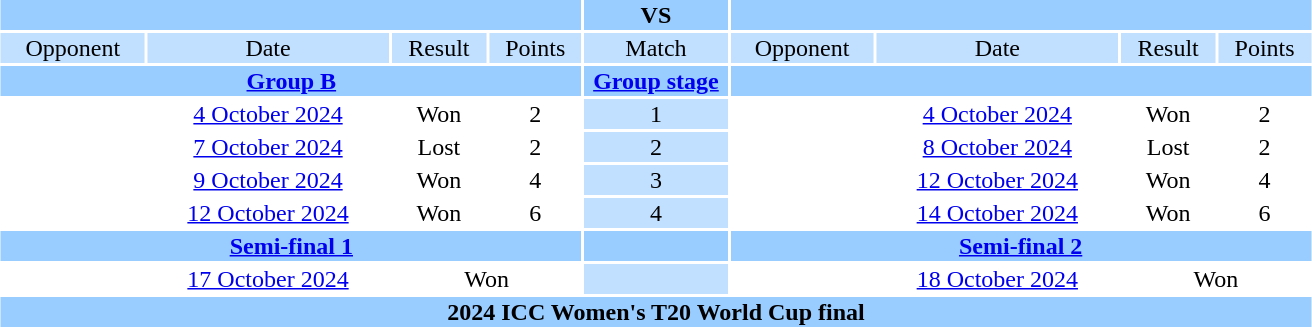<table style="text-align:center;margin:auto;">
<tr style="vertical-align:top;background:#99CCFF">
<th scope="col" colspan="4" width="40%"></th>
<th scope="row" width="10%">VS</th>
<th scope="col" colspan="4" width="40%"></th>
</tr>
<tr style="vertical-align:top;background:#C1E0FF">
<td>Opponent</td>
<td>Date</td>
<td>Result</td>
<td>Points</td>
<td>Match</td>
<td>Opponent</td>
<td>Date</td>
<td>Result</td>
<td>Points</td>
</tr>
<tr style="vertical-align:top;background:#99CCFF">
<th scope="col" colspan="4"><a href='#'>Group B</a></th>
<th scope="row"><a href='#'>Group stage</a></th>
<th scope="col" colspan="4"></th>
</tr>
<tr>
<td></td>
<td><a href='#'>4 October 2024</a></td>
<td>Won</td>
<td>2</td>
<td style="background:#C1E0FF">1</td>
<td></td>
<td><a href='#'>4 October 2024</a></td>
<td>Won</td>
<td>2</td>
</tr>
<tr>
<td></td>
<td><a href='#'>7 October 2024</a></td>
<td>Lost</td>
<td>2</td>
<td style="background:#C1E0FF">2</td>
<td></td>
<td><a href='#'>8 October 2024</a></td>
<td>Lost</td>
<td>2</td>
</tr>
<tr>
<td></td>
<td><a href='#'>9 October 2024</a></td>
<td>Won</td>
<td>4</td>
<td style="background:#C1E0FF">3</td>
<td></td>
<td><a href='#'>12 October 2024</a></td>
<td>Won</td>
<td>4</td>
</tr>
<tr>
<td></td>
<td><a href='#'>12 October 2024</a></td>
<td>Won</td>
<td>6</td>
<td style="background:#C1E0FF">4</td>
<td></td>
<td><a href='#'>14 October 2024</a></td>
<td>Won</td>
<td>6</td>
</tr>
<tr style="vertical-align:top;background:#99CCFF">
<th scope="col" colspan="4"><a href='#'>Semi-final 1</a></th>
<th scope="row"></th>
<th scope="col" colspan="4"><a href='#'>Semi-final 2</a></th>
</tr>
<tr>
<td></td>
<td><a href='#'>17 October 2024</a></td>
<td colspan="2">Won</td>
<td style="background:#C1E0FF"><a href='#'></a></td>
<td></td>
<td><a href='#'>18 October 2024</a></td>
<td colspan="2">Won</td>
</tr>
<tr style="vertical-align:top;background:#99CCFF">
<th scope="row" colspan="9"><strong>2024 ICC Women's T20 World Cup final</strong></th>
</tr>
</table>
